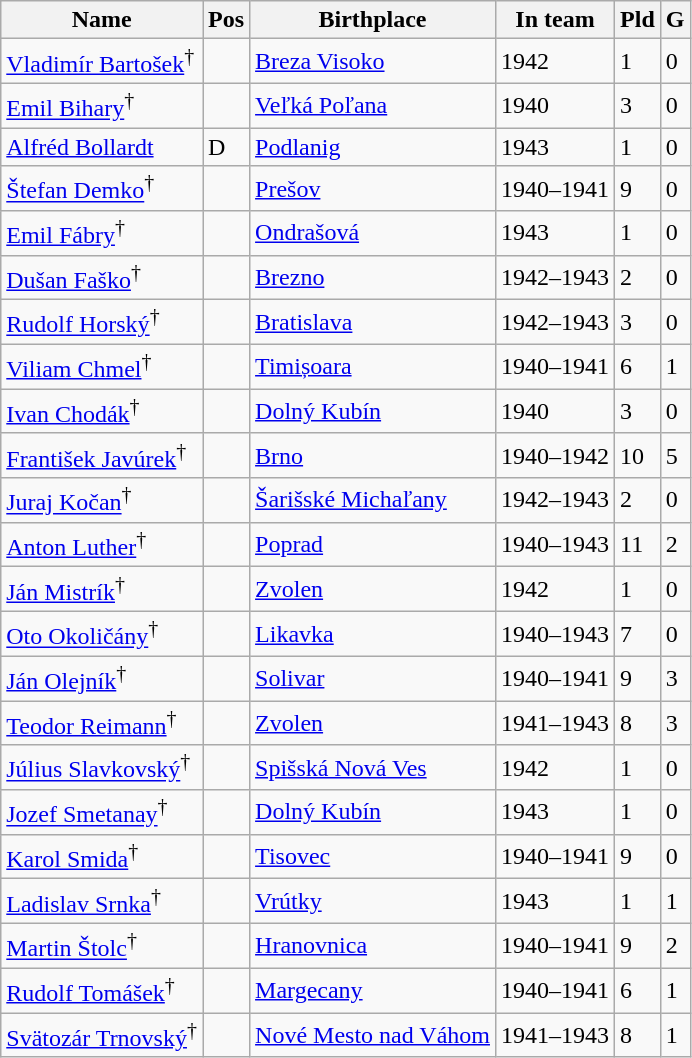<table class="wikitable sortable" style=" text-align:left;">
<tr>
<th>Name</th>
<th>Pos</th>
<th>Birthplace</th>
<th>In team</th>
<th>Pld</th>
<th>G</th>
</tr>
<tr>
<td><a href='#'>Vladimír Bartošek</a><sup>†</sup></td>
<td></td>
<td><a href='#'>Breza Visoko</a></td>
<td>1942</td>
<td>1</td>
<td>0</td>
</tr>
<tr>
<td><a href='#'>Emil Bihary</a><sup>†</sup></td>
<td></td>
<td><a href='#'>Veľká Poľana</a></td>
<td>1940</td>
<td>3</td>
<td>0</td>
</tr>
<tr>
<td><a href='#'>Alfréd Bollardt</a></td>
<td>D</td>
<td><a href='#'>Podlanig</a></td>
<td>1943</td>
<td>1</td>
<td>0</td>
</tr>
<tr>
<td><a href='#'>Štefan Demko</a><sup>†</sup></td>
<td></td>
<td><a href='#'>Prešov</a></td>
<td>1940–1941</td>
<td>9</td>
<td>0</td>
</tr>
<tr>
<td><a href='#'>Emil Fábry</a><sup>†</sup></td>
<td></td>
<td><a href='#'>Ondrašová</a></td>
<td>1943</td>
<td>1</td>
<td>0</td>
</tr>
<tr>
<td><a href='#'>Dušan Faško</a><sup>†</sup></td>
<td></td>
<td><a href='#'>Brezno</a></td>
<td>1942–1943</td>
<td>2</td>
<td>0</td>
</tr>
<tr>
<td><a href='#'>Rudolf Horský</a><sup>†</sup></td>
<td></td>
<td><a href='#'>Bratislava</a></td>
<td>1942–1943</td>
<td>3</td>
<td>0</td>
</tr>
<tr>
<td><a href='#'>Viliam Chmel</a><sup>†</sup></td>
<td></td>
<td><a href='#'>Timișoara</a></td>
<td>1940–1941</td>
<td>6</td>
<td>1</td>
</tr>
<tr>
<td><a href='#'>Ivan Chodák</a><sup>†</sup></td>
<td></td>
<td><a href='#'>Dolný Kubín</a></td>
<td>1940</td>
<td>3</td>
<td>0</td>
</tr>
<tr>
<td><a href='#'>František Javúrek</a><sup>†</sup></td>
<td></td>
<td><a href='#'>Brno</a></td>
<td>1940–1942</td>
<td>10</td>
<td>5</td>
</tr>
<tr>
<td><a href='#'>Juraj Kočan</a><sup>†</sup></td>
<td></td>
<td><a href='#'>Šarišské Michaľany</a></td>
<td>1942–1943</td>
<td>2</td>
<td>0</td>
</tr>
<tr>
<td><a href='#'>Anton Luther</a><sup>†</sup></td>
<td></td>
<td><a href='#'>Poprad</a></td>
<td>1940–1943</td>
<td>11</td>
<td>2</td>
</tr>
<tr>
<td><a href='#'>Ján Mistrík</a><sup>†</sup></td>
<td></td>
<td><a href='#'>Zvolen</a></td>
<td>1942</td>
<td>1</td>
<td>0</td>
</tr>
<tr>
<td><a href='#'>Oto Okoličány</a><sup>†</sup></td>
<td></td>
<td><a href='#'>Likavka</a></td>
<td>1940–1943</td>
<td>7</td>
<td>0</td>
</tr>
<tr>
<td><a href='#'>Ján Olejník</a><sup>†</sup></td>
<td></td>
<td><a href='#'>Solivar</a></td>
<td>1940–1941</td>
<td>9</td>
<td>3</td>
</tr>
<tr>
<td><a href='#'>Teodor Reimann</a><sup>†</sup></td>
<td></td>
<td><a href='#'>Zvolen</a></td>
<td>1941–1943</td>
<td>8</td>
<td>3</td>
</tr>
<tr>
<td><a href='#'>Július Slavkovský</a><sup>†</sup></td>
<td></td>
<td><a href='#'>Spišská Nová Ves</a></td>
<td>1942</td>
<td>1</td>
<td>0</td>
</tr>
<tr>
<td><a href='#'>Jozef Smetanay</a><sup>†</sup></td>
<td></td>
<td><a href='#'>Dolný Kubín</a></td>
<td>1943</td>
<td>1</td>
<td>0</td>
</tr>
<tr>
<td><a href='#'>Karol Smida</a><sup>†</sup></td>
<td></td>
<td><a href='#'>Tisovec</a></td>
<td>1940–1941</td>
<td>9</td>
<td>0</td>
</tr>
<tr>
<td><a href='#'>Ladislav Srnka</a><sup>†</sup></td>
<td></td>
<td><a href='#'>Vrútky</a></td>
<td>1943</td>
<td>1</td>
<td>1</td>
</tr>
<tr>
<td><a href='#'>Martin Štolc</a><sup>†</sup></td>
<td></td>
<td><a href='#'>Hranovnica</a></td>
<td>1940–1941</td>
<td>9</td>
<td>2</td>
</tr>
<tr>
<td><a href='#'>Rudolf Tomášek</a><sup>†</sup></td>
<td></td>
<td><a href='#'>Margecany</a></td>
<td>1940–1941</td>
<td>6</td>
<td>1</td>
</tr>
<tr>
<td><a href='#'>Svätozár Trnovský</a><sup>†</sup></td>
<td></td>
<td><a href='#'>Nové Mesto nad Váhom</a></td>
<td>1941–1943</td>
<td>8</td>
<td>1</td>
</tr>
</table>
